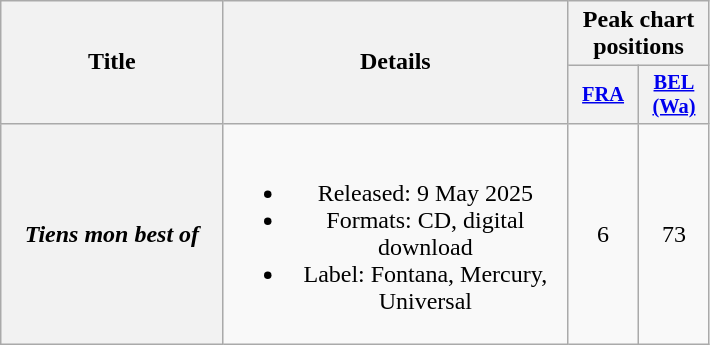<table class="wikitable plainrowheaders" style="text-align:center;">
<tr>
<th scope="col" rowspan="2" style="width:8.8em;">Title</th>
<th scope="col" rowspan="2" style="width:13.9em;">Details</th>
<th scope="col" colspan="2">Peak chart positions</th>
</tr>
<tr>
<th scope="col" style="width:3em;font-size:85%;"><a href='#'>FRA</a><br></th>
<th scope="col" style="width:3em;font-size:85%;"><a href='#'>BEL<br>(Wa)</a><br></th>
</tr>
<tr>
<th scope="row"><em>Tiens mon best of</em></th>
<td><br><ul><li>Released: 9 May 2025</li><li>Formats: CD, digital download</li><li>Label: Fontana, Mercury, Universal</li></ul></td>
<td>6<br></td>
<td>73</td>
</tr>
</table>
